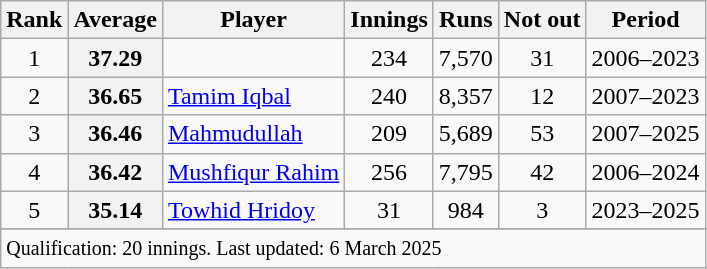<table class="wikitable plainrowheaders sortable">
<tr>
<th scope=col>Rank</th>
<th scope=col>Average</th>
<th scope=col>Player</th>
<th scope=col>Innings</th>
<th scope=col>Runs</th>
<th scope=col>Not out</th>
<th scope=col>Period</th>
</tr>
<tr>
<td align=center>1</td>
<th scope=row style="text-align:center;">37.29</th>
<td></td>
<td align=center>234</td>
<td align=center>7,570</td>
<td align=center>31</td>
<td>2006–2023</td>
</tr>
<tr>
<td align="center">2</td>
<th scope="row" style="text-align:center;">36.65</th>
<td><a href='#'>Tamim Iqbal</a></td>
<td align="center">240</td>
<td align="center">8,357</td>
<td align="center">12</td>
<td>2007–2023</td>
</tr>
<tr>
<td align="center">3</td>
<th scope="row" style="text-align:center;">36.46</th>
<td><a href='#'>Mahmudullah</a></td>
<td align="center">209</td>
<td align="center">5,689</td>
<td align="center">53</td>
<td>2007–2025</td>
</tr>
<tr>
<td align=center>4</td>
<th scope=row style=text-align:center;>36.42</th>
<td><a href='#'>Mushfiqur Rahim</a></td>
<td align=center>256</td>
<td align=center>7,795</td>
<td align=center>42</td>
<td>2006–2024</td>
</tr>
<tr>
<td align="center">5</td>
<th scope="row" style="text-align:center;">35.14</th>
<td><a href='#'>Towhid Hridoy</a></td>
<td align="center">31</td>
<td align="center">984</td>
<td align="center">3</td>
<td>2023–2025</td>
</tr>
<tr>
</tr>
<tr class=sortbottom>
<td colspan=7><small>Qualification: 20 innings. Last updated: 6 March 2025</small></td>
</tr>
</table>
